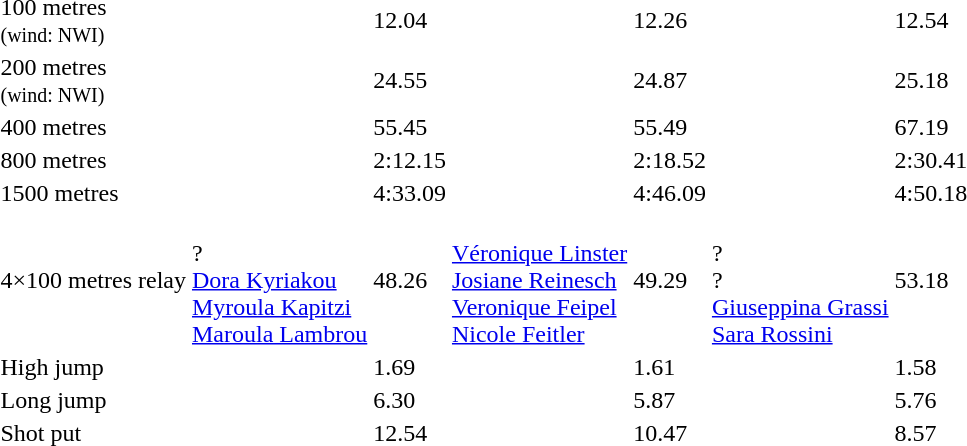<table>
<tr>
<td>100 metres<br><small>(wind: NWI)</small></td>
<td></td>
<td>12.04</td>
<td></td>
<td>12.26</td>
<td></td>
<td>12.54</td>
</tr>
<tr>
<td>200 metres<br><small>(wind: NWI)</small></td>
<td></td>
<td>24.55</td>
<td></td>
<td>24.87</td>
<td></td>
<td>25.18</td>
</tr>
<tr>
<td>400 metres</td>
<td></td>
<td>55.45</td>
<td></td>
<td>55.49</td>
<td></td>
<td>67.19</td>
</tr>
<tr>
<td>800 metres</td>
<td></td>
<td>2:12.15</td>
<td></td>
<td>2:18.52</td>
<td></td>
<td>2:30.41</td>
</tr>
<tr>
<td>1500 metres</td>
<td></td>
<td>4:33.09</td>
<td></td>
<td>4:46.09</td>
<td></td>
<td>4:50.18</td>
</tr>
<tr>
<td>4×100 metres relay</td>
<td><br>?<br><a href='#'>Dora Kyriakou</a><br><a href='#'>Myroula Kapitzi</a><br><a href='#'>Maroula Lambrou</a></td>
<td>48.26</td>
<td><br><a href='#'>Véronique Linster</a><br><a href='#'>Josiane Reinesch</a><br><a href='#'>Veronique Feipel</a><br><a href='#'>Nicole Feitler</a></td>
<td>49.29</td>
<td><br>?<br>?<br><a href='#'>Giuseppina Grassi</a><br><a href='#'>Sara Rossini</a></td>
<td>53.18</td>
</tr>
<tr>
<td>High jump</td>
<td></td>
<td>1.69</td>
<td></td>
<td>1.61</td>
<td></td>
<td>1.58</td>
</tr>
<tr>
<td>Long jump</td>
<td></td>
<td>6.30</td>
<td></td>
<td>5.87</td>
<td></td>
<td>5.76</td>
</tr>
<tr>
<td>Shot put</td>
<td></td>
<td>12.54</td>
<td></td>
<td>10.47</td>
<td></td>
<td>8.57</td>
</tr>
</table>
